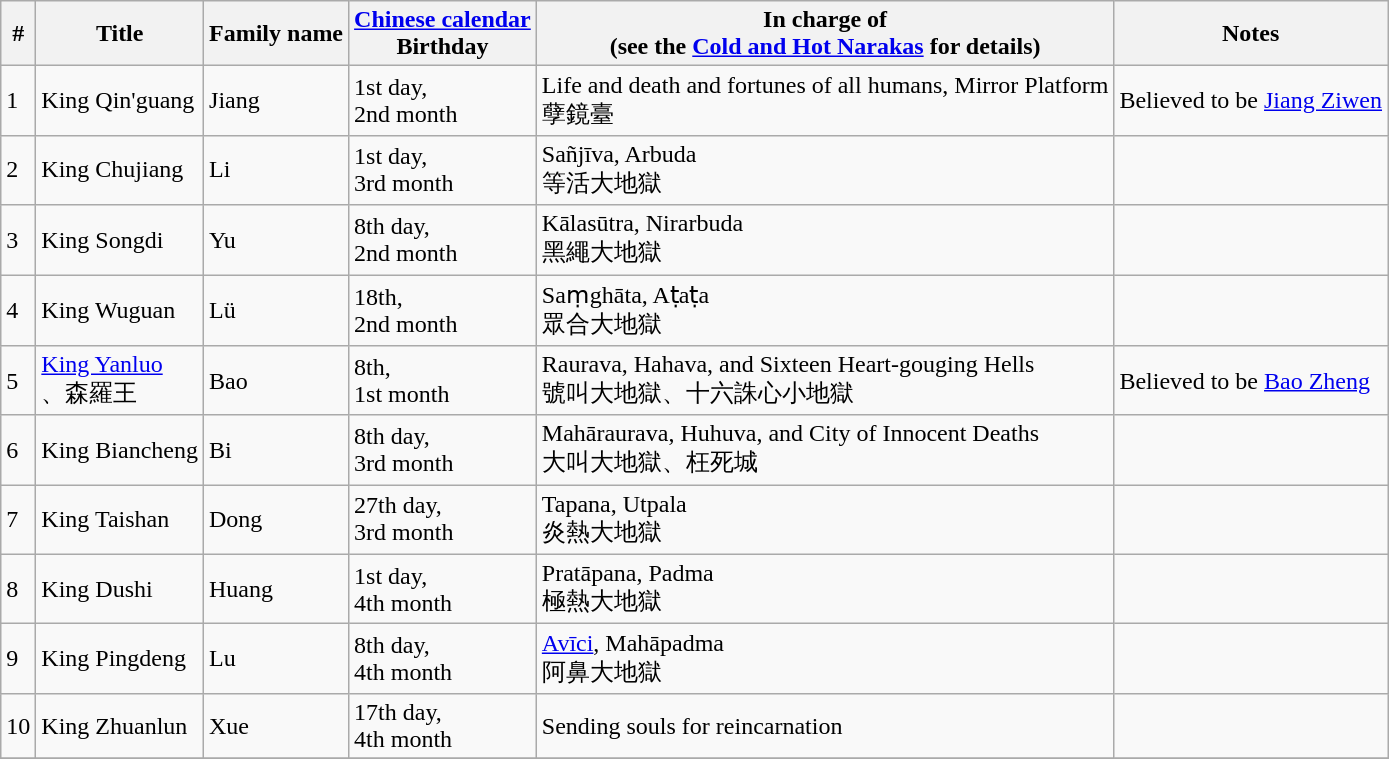<table class="wikitable sortable">
<tr>
<th>#</th>
<th>Title</th>
<th>Family name</th>
<th><a href='#'>Chinese calendar</a><br>Birthday</th>
<th>In charge of<br>(see the <a href='#'>Cold and Hot Narakas</a> for details)</th>
<th class="unsortable">Notes</th>
</tr>
<tr>
<td>1</td>
<td>King Qin'guang<br></td>
<td>Jiang<br></td>
<td>1st day,<br>2nd month</td>
<td>Life and death and fortunes of all humans, Mirror Platform<br>孽鏡臺</td>
<td>Believed to be <a href='#'>Jiang Ziwen</a></td>
</tr>
<tr>
<td>2</td>
<td>King Chujiang<br></td>
<td>Li<br></td>
<td>1st day,<br>3rd month</td>
<td>Sañjīva, Arbuda<br>等活大地獄</td>
<td></td>
</tr>
<tr>
<td>3</td>
<td>King Songdi<br></td>
<td>Yu<br></td>
<td>8th day,<br>2nd month</td>
<td>Kālasūtra, Nirarbuda<br>黑繩大地獄</td>
<td></td>
</tr>
<tr>
<td>4</td>
<td>King Wuguan<br></td>
<td>Lü<br></td>
<td>18th,<br>2nd month</td>
<td>Saṃghāta, Aṭaṭa<br>眾合大地獄</td>
<td></td>
</tr>
<tr>
<td>5</td>
<td><a href='#'>King Yanluo</a><br>、森羅王</td>
<td>Bao<br></td>
<td>8th,<br>1st month</td>
<td>Raurava, Hahava, and Sixteen Heart-gouging Hells<br>號叫大地獄、十六誅心小地獄</td>
<td>Believed to be <a href='#'>Bao Zheng</a></td>
</tr>
<tr>
<td>6</td>
<td>King Biancheng<br></td>
<td>Bi<br></td>
<td>8th day,<br>3rd month</td>
<td>Mahāraurava, Huhuva, and City of Innocent Deaths<br>大叫大地獄、枉死城</td>
<td></td>
</tr>
<tr>
<td>7</td>
<td>King Taishan<br></td>
<td>Dong<br></td>
<td>27th day,<br>3rd month</td>
<td>Tapana, Utpala<br>炎熱大地獄</td>
<td></td>
</tr>
<tr>
<td>8</td>
<td>King Dushi<br></td>
<td>Huang<br></td>
<td>1st day,<br>4th month</td>
<td>Pratāpana, Padma<br>極熱大地獄</td>
<td></td>
</tr>
<tr>
<td>9</td>
<td>King Pingdeng<br></td>
<td>Lu<br></td>
<td>8th day,<br>4th month</td>
<td><a href='#'>Avīci</a>, Mahāpadma<br>阿鼻大地獄</td>
<td></td>
</tr>
<tr>
<td>10</td>
<td>King Zhuanlun<br></td>
<td>Xue<br></td>
<td>17th day,<br>4th month</td>
<td>Sending souls for reincarnation</td>
<td></td>
</tr>
<tr>
</tr>
</table>
